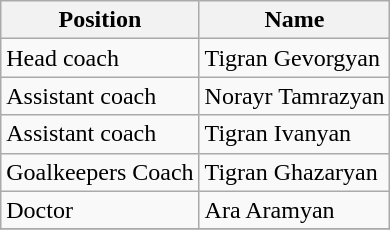<table class="wikitable">
<tr>
<th style="background:graw;">Position</th>
<th style="background:graw;">Name</th>
</tr>
<tr>
<td>Head coach</td>
<td> Tigran Gevorgyan</td>
</tr>
<tr>
<td>Assistant coach</td>
<td> Norayr Tamrazyan</td>
</tr>
<tr>
<td>Assistant coach</td>
<td> Tigran Ivanyan</td>
</tr>
<tr>
<td>Goalkeepers Coach</td>
<td> Tigran Ghazaryan</td>
</tr>
<tr>
<td>Doctor</td>
<td> Ara Aramyan</td>
</tr>
<tr>
</tr>
</table>
